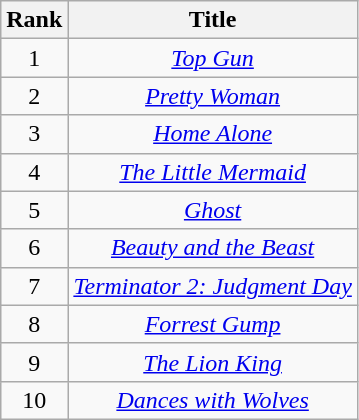<table class="wikitable sortable" style="text-align:center">
<tr>
<th>Rank</th>
<th>Title</th>
</tr>
<tr>
<td>1</td>
<td><em><a href='#'>Top Gun</a></em></td>
</tr>
<tr>
<td>2</td>
<td><em><a href='#'>Pretty Woman</a></em></td>
</tr>
<tr>
<td>3</td>
<td><em><a href='#'>Home Alone</a></em></td>
</tr>
<tr>
<td>4</td>
<td><em><a href='#'>The Little Mermaid</a></em></td>
</tr>
<tr>
<td>5</td>
<td><em><a href='#'>Ghost</a></em></td>
</tr>
<tr>
<td>6</td>
<td><em><a href='#'>Beauty and the Beast</a></em></td>
</tr>
<tr>
<td>7</td>
<td><em><a href='#'>Terminator 2: Judgment Day</a></em></td>
</tr>
<tr>
<td>8</td>
<td><em><a href='#'>Forrest Gump</a></em></td>
</tr>
<tr>
<td>9</td>
<td><em><a href='#'>The Lion King</a></em></td>
</tr>
<tr>
<td>10</td>
<td><em><a href='#'>Dances with Wolves</a></em></td>
</tr>
</table>
